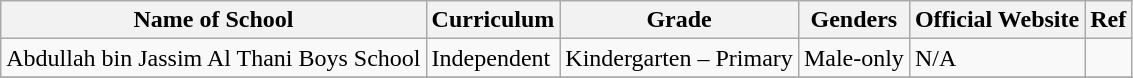<table class="wikitable">
<tr>
<th>Name of School</th>
<th>Curriculum</th>
<th>Grade</th>
<th>Genders</th>
<th>Official Website</th>
<th>Ref</th>
</tr>
<tr>
<td>Abdullah bin Jassim Al Thani Boys School</td>
<td>Independent</td>
<td>Kindergarten – Primary</td>
<td>Male-only</td>
<td>N/A</td>
<td></td>
</tr>
<tr>
</tr>
</table>
